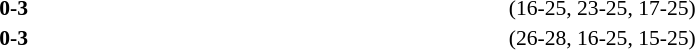<table width=100% cellspacing=1>
<tr>
<th width=20%></th>
<th width=12%></th>
<th width=20%></th>
<th width=33%></th>
<td></td>
</tr>
<tr style=font-size:90%>
<td align=right></td>
<td align=center><strong>0-3</strong></td>
<td></td>
<td>(16-25, 23-25, 17-25)</td>
<td></td>
</tr>
<tr style=font-size:90%>
<td align=right></td>
<td align=center><strong>0-3</strong></td>
<td></td>
<td>(26-28, 16-25, 15-25)</td>
</tr>
</table>
